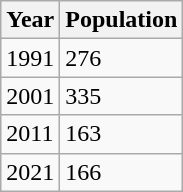<table class="wikitable">
<tr>
<th>Year</th>
<th>Population</th>
</tr>
<tr>
<td>1991</td>
<td>276</td>
</tr>
<tr>
<td>2001</td>
<td>335</td>
</tr>
<tr>
<td>2011</td>
<td>163</td>
</tr>
<tr>
<td>2021</td>
<td>166</td>
</tr>
</table>
